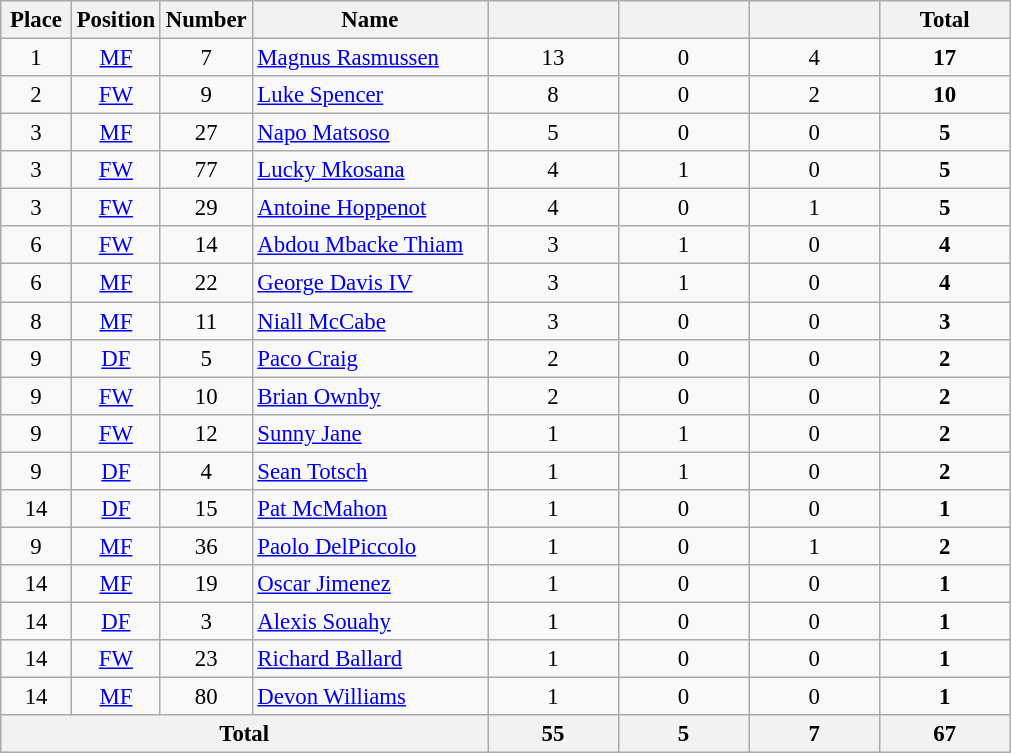<table class="wikitable sortable" style="font-size: 95%; text-align: center;">
<tr>
<th width=40>Place</th>
<th width=40>Position</th>
<th width=40>Number</th>
<th width=150>Name</th>
<th width=80></th>
<th width=80></th>
<th width=80></th>
<th width=80>Total</th>
</tr>
<tr>
<td>1</td>
<td><a href='#'>MF</a></td>
<td>7</td>
<td align=left> <a href='#'>Magnus Rasmussen</a></td>
<td>13</td>
<td>0</td>
<td>4</td>
<td><strong>17</strong></td>
</tr>
<tr>
<td>2</td>
<td><a href='#'>FW</a></td>
<td>9</td>
<td align=left> <a href='#'>Luke Spencer</a></td>
<td>8</td>
<td>0</td>
<td>2</td>
<td><strong>10</strong></td>
</tr>
<tr>
<td>3</td>
<td><a href='#'>MF</a></td>
<td>27</td>
<td align=left> <a href='#'>Napo Matsoso</a></td>
<td>5</td>
<td>0</td>
<td>0</td>
<td><strong>5</strong></td>
</tr>
<tr>
<td>3</td>
<td><a href='#'>FW</a></td>
<td>77</td>
<td align=left> <a href='#'>Lucky Mkosana</a></td>
<td>4</td>
<td>1</td>
<td>0</td>
<td><strong>5</strong></td>
</tr>
<tr>
<td>3</td>
<td><a href='#'>FW</a></td>
<td>29</td>
<td align=left> <a href='#'>Antoine Hoppenot</a></td>
<td>4</td>
<td>0</td>
<td>1</td>
<td><strong>5</strong></td>
</tr>
<tr>
<td>6</td>
<td><a href='#'>FW</a></td>
<td>14</td>
<td align=left> <a href='#'>Abdou Mbacke Thiam</a></td>
<td>3</td>
<td>1</td>
<td>0</td>
<td><strong>4</strong></td>
</tr>
<tr>
<td>6</td>
<td><a href='#'>MF</a></td>
<td>22</td>
<td align=left> <a href='#'>George Davis IV</a></td>
<td>3</td>
<td>1</td>
<td>0</td>
<td><strong>4</strong></td>
</tr>
<tr>
<td>8</td>
<td><a href='#'>MF</a></td>
<td>11</td>
<td align=left> <a href='#'>Niall McCabe</a></td>
<td>3</td>
<td>0</td>
<td>0</td>
<td><strong>3</strong></td>
</tr>
<tr>
<td>9</td>
<td><a href='#'>DF</a></td>
<td>5</td>
<td align=left> <a href='#'>Paco Craig</a></td>
<td>2</td>
<td>0</td>
<td>0</td>
<td><strong>2</strong></td>
</tr>
<tr>
<td>9</td>
<td><a href='#'>FW</a></td>
<td>10</td>
<td align=left> <a href='#'>Brian Ownby</a></td>
<td>2</td>
<td>0</td>
<td>0</td>
<td><strong>2</strong></td>
</tr>
<tr>
<td>9</td>
<td><a href='#'>FW</a></td>
<td>12</td>
<td align=left> <a href='#'>Sunny Jane</a></td>
<td>1</td>
<td>1</td>
<td>0</td>
<td><strong>2</strong></td>
</tr>
<tr>
<td>9</td>
<td><a href='#'>DF</a></td>
<td>4</td>
<td align=left> <a href='#'>Sean Totsch</a></td>
<td>1</td>
<td>1</td>
<td>0</td>
<td><strong>2</strong></td>
</tr>
<tr>
<td>14</td>
<td><a href='#'>DF</a></td>
<td>15</td>
<td align=left> <a href='#'>Pat McMahon</a></td>
<td>1</td>
<td>0</td>
<td>0</td>
<td><strong>1</strong></td>
</tr>
<tr>
<td>9</td>
<td><a href='#'>MF</a></td>
<td>36</td>
<td align=left> <a href='#'>Paolo DelPiccolo</a></td>
<td>1</td>
<td>0</td>
<td>1</td>
<td><strong>2</strong></td>
</tr>
<tr>
<td>14</td>
<td><a href='#'>MF</a></td>
<td>19</td>
<td align=left> <a href='#'>Oscar Jimenez</a></td>
<td>1</td>
<td>0</td>
<td>0</td>
<td><strong>1</strong></td>
</tr>
<tr>
<td>14</td>
<td><a href='#'>DF</a></td>
<td>3</td>
<td align=left> <a href='#'>Alexis Souahy</a></td>
<td>1</td>
<td>0</td>
<td>0</td>
<td><strong>1</strong></td>
</tr>
<tr>
<td>14</td>
<td><a href='#'>FW</a></td>
<td>23</td>
<td align=left> <a href='#'>Richard Ballard</a></td>
<td>1</td>
<td>0</td>
<td>0</td>
<td><strong>1</strong></td>
</tr>
<tr>
<td>14</td>
<td><a href='#'>MF</a></td>
<td>80</td>
<td align=left> <a href='#'>Devon Williams</a></td>
<td>1</td>
<td>0</td>
<td>0</td>
<td><strong>1</strong></td>
</tr>
<tr>
<th colspan="4">Total</th>
<th>55</th>
<th>5</th>
<th>7</th>
<th>67</th>
</tr>
</table>
